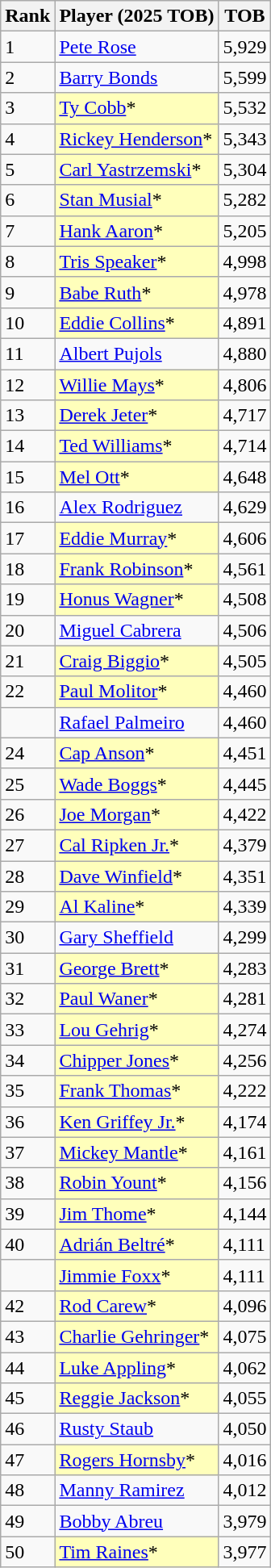<table class="wikitable" style="float:left;">
<tr style="white-space:nowrap;">
<th>Rank</th>
<th>Player (2025 TOB)</th>
<th>TOB</th>
</tr>
<tr>
<td>1</td>
<td><a href='#'>Pete Rose</a></td>
<td>5,929</td>
</tr>
<tr>
<td>2</td>
<td><a href='#'>Barry Bonds</a></td>
<td>5,599</td>
</tr>
<tr>
<td>3</td>
<td style="background:#ffffbb;"><a href='#'>Ty Cobb</a>*</td>
<td>5,532</td>
</tr>
<tr>
<td>4</td>
<td style="background:#ffffbb;"><a href='#'>Rickey Henderson</a>*</td>
<td>5,343</td>
</tr>
<tr>
<td>5</td>
<td style="background:#ffffbb;"><a href='#'>Carl Yastrzemski</a>*</td>
<td>5,304</td>
</tr>
<tr>
<td>6</td>
<td style="background:#ffffbb;"><a href='#'>Stan Musial</a>*</td>
<td>5,282</td>
</tr>
<tr>
<td>7</td>
<td style="background:#ffffbb;"><a href='#'>Hank Aaron</a>*</td>
<td>5,205</td>
</tr>
<tr>
<td>8</td>
<td style="background:#ffffbb;"><a href='#'>Tris Speaker</a>*</td>
<td>4,998</td>
</tr>
<tr>
<td>9</td>
<td style="background:#ffffbb;"><a href='#'>Babe Ruth</a>*</td>
<td>4,978</td>
</tr>
<tr>
<td>10</td>
<td style="background:#ffffbb;"><a href='#'>Eddie Collins</a>*</td>
<td>4,891</td>
</tr>
<tr>
<td>11</td>
<td><a href='#'>Albert Pujols</a></td>
<td>4,880</td>
</tr>
<tr>
<td>12</td>
<td style="background:#ffffbb;"><a href='#'>Willie Mays</a>*</td>
<td>4,806</td>
</tr>
<tr>
<td>13</td>
<td style="background:#ffffbb;"><a href='#'>Derek Jeter</a>*</td>
<td>4,717</td>
</tr>
<tr>
<td>14</td>
<td style="background:#ffffbb;"><a href='#'>Ted Williams</a>*</td>
<td>4,714</td>
</tr>
<tr>
<td>15</td>
<td style="background:#ffffbb;"><a href='#'>Mel Ott</a>*</td>
<td>4,648</td>
</tr>
<tr>
<td>16</td>
<td><a href='#'>Alex Rodriguez</a></td>
<td>4,629</td>
</tr>
<tr>
<td>17</td>
<td style="background:#ffffbb;"><a href='#'>Eddie Murray</a>*</td>
<td>4,606</td>
</tr>
<tr>
<td>18</td>
<td style="background:#ffffbb;"><a href='#'>Frank Robinson</a>*</td>
<td>4,561</td>
</tr>
<tr>
<td>19</td>
<td style="background:#ffffbb;"><a href='#'>Honus Wagner</a>*</td>
<td>4,508</td>
</tr>
<tr>
<td>20</td>
<td><a href='#'>Miguel Cabrera</a></td>
<td>4,506</td>
</tr>
<tr>
<td>21</td>
<td style="background:#ffffbb;"><a href='#'>Craig Biggio</a>*</td>
<td>4,505</td>
</tr>
<tr>
<td>22</td>
<td style="background:#ffffbb;"><a href='#'>Paul Molitor</a>*</td>
<td>4,460</td>
</tr>
<tr>
<td></td>
<td><a href='#'>Rafael Palmeiro</a></td>
<td>4,460</td>
</tr>
<tr>
<td>24</td>
<td style="background:#ffffbb;"><a href='#'>Cap Anson</a>*</td>
<td>4,451</td>
</tr>
<tr>
<td>25</td>
<td style="background:#ffffbb;"><a href='#'>Wade Boggs</a>*</td>
<td>4,445</td>
</tr>
<tr>
<td>26</td>
<td style="background:#ffffbb;"><a href='#'>Joe Morgan</a>*</td>
<td>4,422</td>
</tr>
<tr>
<td>27</td>
<td style="background:#ffffbb;"><a href='#'>Cal Ripken Jr.</a>*</td>
<td>4,379</td>
</tr>
<tr>
<td>28</td>
<td style="background:#ffffbb;"><a href='#'>Dave Winfield</a>*</td>
<td>4,351</td>
</tr>
<tr>
<td>29</td>
<td style="background:#ffffbb;"><a href='#'>Al Kaline</a>*</td>
<td>4,339</td>
</tr>
<tr>
<td>30</td>
<td><a href='#'>Gary Sheffield</a></td>
<td>4,299</td>
</tr>
<tr>
<td>31</td>
<td style="background:#ffffbb;"><a href='#'>George Brett</a>*</td>
<td>4,283</td>
</tr>
<tr>
<td>32</td>
<td style="background:#ffffbb;"><a href='#'>Paul Waner</a>*</td>
<td>4,281</td>
</tr>
<tr>
<td>33</td>
<td style="background:#ffffbb;"><a href='#'>Lou Gehrig</a>*</td>
<td>4,274</td>
</tr>
<tr>
<td>34</td>
<td style="background:#ffffbb;"><a href='#'>Chipper Jones</a>*</td>
<td>4,256</td>
</tr>
<tr>
<td>35</td>
<td style="background:#ffffbb;"><a href='#'>Frank Thomas</a>*</td>
<td>4,222</td>
</tr>
<tr>
<td>36</td>
<td style="background:#ffffbb;"><a href='#'>Ken Griffey Jr.</a>*</td>
<td>4,174</td>
</tr>
<tr>
<td>37</td>
<td style="background:#ffffbb;"><a href='#'>Mickey Mantle</a>*</td>
<td>4,161</td>
</tr>
<tr>
<td>38</td>
<td style="background:#ffffbb;"><a href='#'>Robin Yount</a>*</td>
<td>4,156</td>
</tr>
<tr>
<td>39</td>
<td style="background:#ffffbb;"><a href='#'>Jim Thome</a>*</td>
<td>4,144</td>
</tr>
<tr>
<td>40</td>
<td style="background:#ffffbb;"><a href='#'>Adrián Beltré</a>*</td>
<td>4,111</td>
</tr>
<tr>
<td></td>
<td style="background:#ffffbb;"><a href='#'>Jimmie Foxx</a>*</td>
<td>4,111</td>
</tr>
<tr>
<td>42</td>
<td style="background:#ffffbb;"><a href='#'>Rod Carew</a>*</td>
<td>4,096</td>
</tr>
<tr>
<td>43</td>
<td style="background:#ffffbb;"><a href='#'>Charlie Gehringer</a>*</td>
<td>4,075</td>
</tr>
<tr>
<td>44</td>
<td style="background:#ffffbb;"><a href='#'>Luke Appling</a>*</td>
<td>4,062</td>
</tr>
<tr>
<td>45</td>
<td style="background:#ffffbb;"><a href='#'>Reggie Jackson</a>*</td>
<td>4,055</td>
</tr>
<tr>
<td>46</td>
<td><a href='#'>Rusty Staub</a></td>
<td>4,050</td>
</tr>
<tr>
<td>47</td>
<td style="background:#ffffbb;"><a href='#'>Rogers Hornsby</a>*</td>
<td>4,016</td>
</tr>
<tr>
<td>48</td>
<td><a href='#'>Manny Ramirez</a></td>
<td>4,012</td>
</tr>
<tr>
<td>49</td>
<td><a href='#'>Bobby Abreu</a></td>
<td>3,979</td>
</tr>
<tr>
<td>50</td>
<td style="background:#ffffbb;"><a href='#'>Tim Raines</a>*</td>
<td>3,977</td>
</tr>
</table>
